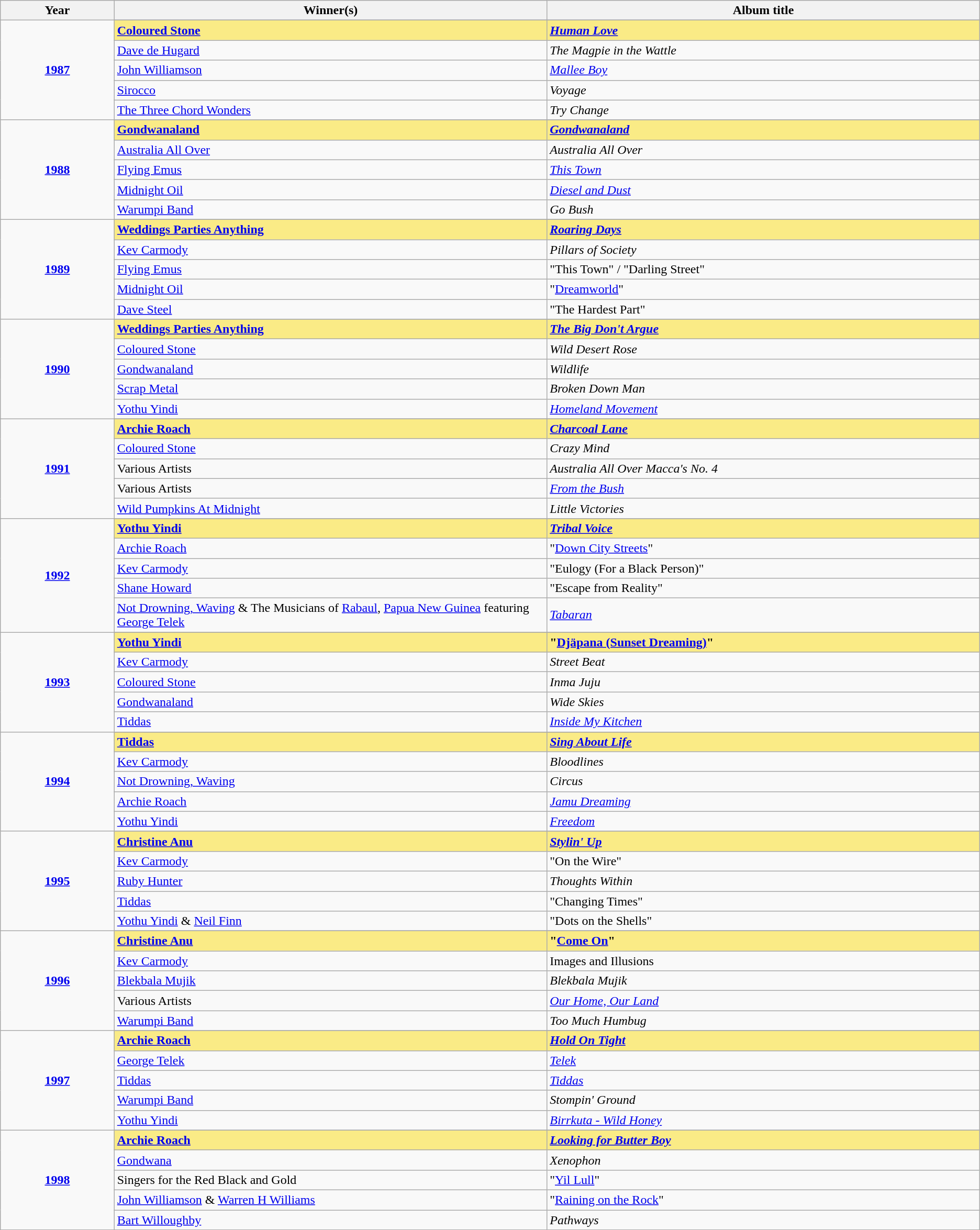<table class="sortable wikitable">
<tr>
<th width="5%">Year</th>
<th width="19%">Winner(s)</th>
<th width="19%">Album title</th>
</tr>
<tr>
<td rowspan="6" align="center"><strong><a href='#'>1987</a></strong><br></td>
</tr>
<tr style="background:#FAEB86">
<td><strong><a href='#'>Coloured Stone</a></strong></td>
<td><strong><em><a href='#'>Human Love</a></em></strong></td>
</tr>
<tr>
<td><a href='#'>Dave de Hugard</a></td>
<td><em>The Magpie in the Wattle</em></td>
</tr>
<tr>
<td><a href='#'>John Williamson</a></td>
<td><em><a href='#'>Mallee Boy</a></em></td>
</tr>
<tr>
<td><a href='#'>Sirocco</a></td>
<td><em>Voyage</em></td>
</tr>
<tr>
<td><a href='#'>The Three Chord Wonders</a></td>
<td><em>Try Change</em></td>
</tr>
<tr>
<td rowspan="6" align="center"><strong><a href='#'>1988</a></strong><br></td>
</tr>
<tr style="background:#FAEB86">
<td><strong><a href='#'>Gondwanaland</a></strong></td>
<td><strong><em><a href='#'>Gondwanaland</a></em></strong></td>
</tr>
<tr>
<td><a href='#'>Australia All Over</a></td>
<td><em>Australia All Over</em></td>
</tr>
<tr>
<td><a href='#'>Flying Emus</a></td>
<td><em><a href='#'>This Town</a></em></td>
</tr>
<tr>
<td><a href='#'>Midnight Oil</a></td>
<td><em><a href='#'>Diesel and Dust</a></em></td>
</tr>
<tr>
<td><a href='#'>Warumpi Band</a></td>
<td><em>Go Bush</em></td>
</tr>
<tr>
<td rowspan="6" align="center"><strong><a href='#'>1989</a></strong><br></td>
</tr>
<tr style="background:#FAEB86">
<td><strong><a href='#'>Weddings Parties Anything</a></strong></td>
<td><strong><em><a href='#'>Roaring Days</a></em></strong></td>
</tr>
<tr>
<td><a href='#'>Kev Carmody</a></td>
<td><em>Pillars of Society</em></td>
</tr>
<tr>
<td><a href='#'>Flying Emus</a></td>
<td>"This Town" / "Darling Street"</td>
</tr>
<tr>
<td><a href='#'>Midnight Oil</a></td>
<td>"<a href='#'>Dreamworld</a>"</td>
</tr>
<tr>
<td><a href='#'>Dave Steel</a></td>
<td>"The Hardest Part"</td>
</tr>
<tr>
<td rowspan="6" align="center"><strong><a href='#'>1990</a></strong><br></td>
</tr>
<tr style="background:#FAEB86">
<td><strong><a href='#'>Weddings Parties Anything</a></strong></td>
<td><strong><em><a href='#'>The Big Don't Argue</a></em></strong></td>
</tr>
<tr>
<td><a href='#'>Coloured Stone</a></td>
<td><em>Wild Desert Rose</em></td>
</tr>
<tr>
<td><a href='#'>Gondwanaland</a></td>
<td><em>Wildlife</em></td>
</tr>
<tr>
<td><a href='#'>Scrap Metal</a></td>
<td><em>Broken Down Man</em></td>
</tr>
<tr>
<td><a href='#'>Yothu Yindi</a></td>
<td><em><a href='#'>Homeland Movement</a></em></td>
</tr>
<tr>
<td rowspan="6" align="center"><strong><a href='#'>1991</a></strong><br></td>
</tr>
<tr style="background:#FAEB86">
<td><strong><a href='#'>Archie Roach</a></strong></td>
<td><strong><em><a href='#'>Charcoal Lane</a></em></strong></td>
</tr>
<tr>
<td><a href='#'>Coloured Stone</a></td>
<td><em>Crazy Mind</em></td>
</tr>
<tr>
<td>Various Artists</td>
<td><em>Australia All Over Macca's No. 4</em></td>
</tr>
<tr>
<td>Various Artists</td>
<td><em><a href='#'>From the Bush</a></em></td>
</tr>
<tr>
<td><a href='#'>Wild Pumpkins At Midnight</a></td>
<td><em>Little Victories</em></td>
</tr>
<tr>
<td rowspan="6" align="center"><strong><a href='#'>1992</a></strong><br></td>
</tr>
<tr style="background:#FAEB86">
<td><strong><a href='#'>Yothu Yindi</a></strong></td>
<td><strong><em><a href='#'>Tribal Voice</a></em></strong></td>
</tr>
<tr>
<td><a href='#'>Archie Roach</a></td>
<td>"<a href='#'>Down City Streets</a>"</td>
</tr>
<tr>
<td><a href='#'>Kev Carmody</a></td>
<td>"Eulogy (For a Black Person)"</td>
</tr>
<tr>
<td><a href='#'>Shane Howard</a></td>
<td>"Escape from Reality"</td>
</tr>
<tr>
<td><a href='#'>Not Drowning, Waving</a> & The Musicians of <a href='#'>Rabaul</a>, <a href='#'>Papua New Guinea</a> featuring <a href='#'>George Telek</a></td>
<td><em><a href='#'>Tabaran</a></em></td>
</tr>
<tr>
<td rowspan="6" align="center"><strong><a href='#'>1993</a></strong><br></td>
</tr>
<tr style="background:#FAEB86">
<td><strong><a href='#'>Yothu Yindi</a></strong></td>
<td><strong>"<a href='#'>Djäpana (Sunset Dreaming)</a>"</strong></td>
</tr>
<tr>
<td><a href='#'>Kev Carmody</a></td>
<td><em>Street Beat</em></td>
</tr>
<tr>
<td><a href='#'>Coloured Stone</a></td>
<td><em>Inma Juju</em></td>
</tr>
<tr>
<td><a href='#'>Gondwanaland</a></td>
<td><em>Wide Skies</em></td>
</tr>
<tr>
<td><a href='#'>Tiddas</a></td>
<td><em><a href='#'>Inside My Kitchen</a></em></td>
</tr>
<tr>
<td rowspan="6" align="center"><strong><a href='#'>1994</a></strong><br></td>
</tr>
<tr style="background:#FAEB86">
<td><strong><a href='#'>Tiddas</a></strong></td>
<td><strong><em><a href='#'>Sing About Life</a></em></strong></td>
</tr>
<tr>
<td><a href='#'>Kev Carmody</a></td>
<td><em>Bloodlines</em></td>
</tr>
<tr>
<td><a href='#'>Not Drowning, Waving</a></td>
<td><em>Circus</em></td>
</tr>
<tr>
<td><a href='#'>Archie Roach</a></td>
<td><em><a href='#'>Jamu Dreaming</a></em></td>
</tr>
<tr>
<td><a href='#'>Yothu Yindi</a></td>
<td><em><a href='#'>Freedom</a></em></td>
</tr>
<tr>
<td rowspan="6" align="center"><strong><a href='#'>1995</a></strong><br></td>
</tr>
<tr style="background:#FAEB86">
<td><strong><a href='#'>Christine Anu</a></strong></td>
<td><strong><em><a href='#'>Stylin' Up</a></em></strong></td>
</tr>
<tr>
<td><a href='#'>Kev Carmody</a></td>
<td>"On the Wire"</td>
</tr>
<tr>
<td><a href='#'>Ruby Hunter</a></td>
<td><em>Thoughts Within</em></td>
</tr>
<tr>
<td><a href='#'>Tiddas</a></td>
<td>"Changing Times"</td>
</tr>
<tr>
<td><a href='#'>Yothu Yindi</a> & <a href='#'>Neil Finn</a></td>
<td>"Dots on the Shells"</td>
</tr>
<tr>
<td rowspan="6" align="center"><strong><a href='#'>1996</a></strong><br></td>
</tr>
<tr style="background:#FAEB86">
<td><strong><a href='#'>Christine Anu</a></strong></td>
<td><strong>"<a href='#'>Come On</a>"</strong></td>
</tr>
<tr>
<td><a href='#'>Kev Carmody</a></td>
<td>Images and Illusions</td>
</tr>
<tr>
<td><a href='#'>Blekbala Mujik</a></td>
<td><em>Blekbala Mujik</em></td>
</tr>
<tr>
<td>Various Artists</td>
<td><em><a href='#'>Our Home, Our Land</a></em></td>
</tr>
<tr>
<td><a href='#'>Warumpi Band</a></td>
<td><em>Too Much Humbug</em></td>
</tr>
<tr>
<td rowspan="6" align="center"><strong><a href='#'>1997</a></strong><br></td>
</tr>
<tr style="background:#FAEB86">
<td><strong><a href='#'>Archie Roach</a></strong></td>
<td><strong><em><a href='#'>Hold On Tight</a></em></strong></td>
</tr>
<tr>
<td><a href='#'>George Telek</a></td>
<td><em><a href='#'>Telek</a></em></td>
</tr>
<tr>
<td><a href='#'>Tiddas</a></td>
<td><em><a href='#'>Tiddas</a></em></td>
</tr>
<tr>
<td><a href='#'>Warumpi Band</a></td>
<td><em>Stompin' Ground</em></td>
</tr>
<tr>
<td><a href='#'>Yothu Yindi</a></td>
<td><em><a href='#'>Birrkuta - Wild Honey</a> </em></td>
</tr>
<tr>
<td rowspan="6" align="center"><strong><a href='#'>1998</a></strong><br></td>
</tr>
<tr style="background:#FAEB86">
<td><strong><a href='#'>Archie Roach</a></strong></td>
<td><strong><em><a href='#'>Looking for Butter Boy</a></em></strong></td>
</tr>
<tr>
<td><a href='#'>Gondwana</a></td>
<td><em>Xenophon</em></td>
</tr>
<tr>
<td>Singers for the Red Black and Gold</td>
<td>"<a href='#'>Yil Lull</a>"</td>
</tr>
<tr>
<td><a href='#'>John Williamson</a> & <a href='#'>Warren H Williams</a></td>
<td>"<a href='#'>Raining on the Rock</a>"</td>
</tr>
<tr>
<td><a href='#'>Bart Willoughby</a></td>
<td><em>Pathways</em></td>
</tr>
</table>
